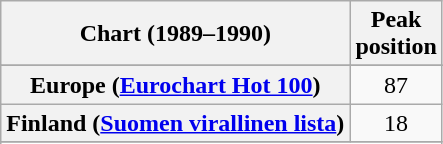<table class="wikitable sortable plainrowheaders" style="text-align:center">
<tr>
<th scope="col">Chart (1989–1990)</th>
<th scope="col">Peak<br>position</th>
</tr>
<tr>
</tr>
<tr>
</tr>
<tr>
<th scope="row">Europe (<a href='#'>Eurochart Hot 100</a>)</th>
<td>87</td>
</tr>
<tr>
<th scope="row">Finland (<a href='#'>Suomen virallinen lista</a>)</th>
<td>18</td>
</tr>
<tr>
</tr>
<tr>
</tr>
<tr>
</tr>
<tr>
</tr>
<tr>
</tr>
</table>
